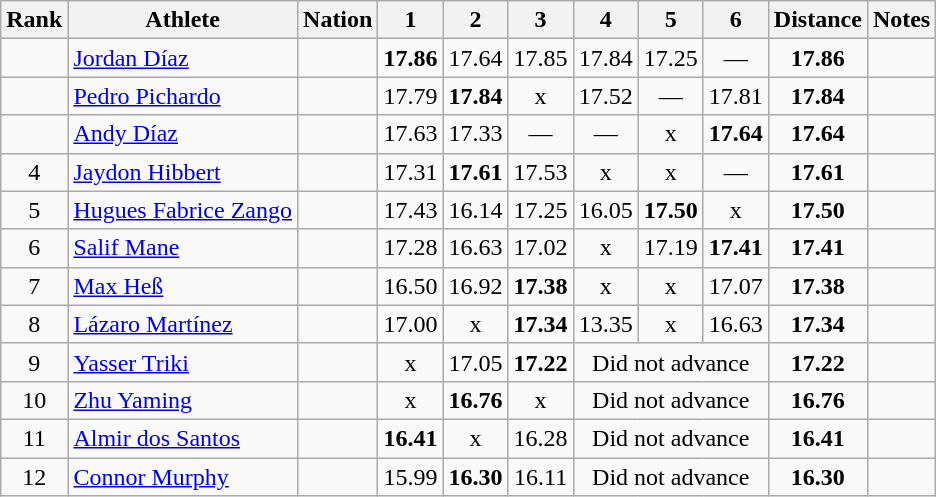<table class="wikitable sortable" style="text-align:center">
<tr>
<th>Rank</th>
<th>Athlete</th>
<th>Nation</th>
<th>1</th>
<th>2</th>
<th>3</th>
<th>4</th>
<th>5</th>
<th>6</th>
<th>Distance</th>
<th>Notes</th>
</tr>
<tr>
<td></td>
<td align="left"><a href='#'>Jordan Díaz</a></td>
<td align="left"></td>
<td><strong>17.86</strong></td>
<td>17.64</td>
<td>17.85</td>
<td>17.84</td>
<td>17.25</td>
<td>—</td>
<td><strong>17.86</strong></td>
<td></td>
</tr>
<tr>
<td></td>
<td align="left"><a href='#'>Pedro Pichardo</a></td>
<td align="left"></td>
<td>17.79</td>
<td><strong>17.84</strong></td>
<td>x</td>
<td>17.52</td>
<td>—</td>
<td>17.81</td>
<td><strong>17.84</strong></td>
<td></td>
</tr>
<tr>
<td></td>
<td align="left"><a href='#'>Andy Díaz</a></td>
<td align="left"></td>
<td>17.63</td>
<td>17.33</td>
<td>—</td>
<td>—</td>
<td>x</td>
<td><strong>17.64</strong></td>
<td><strong>17.64</strong></td>
<td></td>
</tr>
<tr>
<td>4</td>
<td align="left"><a href='#'>Jaydon Hibbert</a></td>
<td align="left"></td>
<td>17.31</td>
<td><strong>17.61</strong></td>
<td>17.53</td>
<td>x</td>
<td>x</td>
<td>—</td>
<td><strong>17.61</strong></td>
<td></td>
</tr>
<tr>
<td>5</td>
<td align="left"><a href='#'>Hugues Fabrice Zango</a></td>
<td align="left"></td>
<td>17.43</td>
<td>16.14</td>
<td>17.25</td>
<td>16.05</td>
<td><strong>17.50</strong></td>
<td>x</td>
<td><strong>17.50</strong></td>
<td></td>
</tr>
<tr>
<td>6</td>
<td align="left"><a href='#'>Salif Mane</a></td>
<td align="left"></td>
<td>17.28</td>
<td>16.63</td>
<td>17.02</td>
<td>x</td>
<td>17.19</td>
<td><strong>17.41</strong></td>
<td><strong>17.41</strong></td>
<td></td>
</tr>
<tr>
<td>7</td>
<td align="left"><a href='#'>Max Heß</a></td>
<td align="left"></td>
<td>16.50</td>
<td>16.92</td>
<td><strong>17.38</strong></td>
<td>x</td>
<td>x</td>
<td>17.07</td>
<td><strong>17.38</strong></td>
<td></td>
</tr>
<tr>
<td>8</td>
<td align="left"><a href='#'>Lázaro Martínez</a></td>
<td align="left"></td>
<td>17.00</td>
<td>x</td>
<td><strong>17.34</strong></td>
<td>13.35</td>
<td>x</td>
<td>16.63</td>
<td><strong>17.34</strong></td>
<td></td>
</tr>
<tr>
<td>9</td>
<td align="left"><a href='#'>Yasser Triki</a></td>
<td align="left"></td>
<td>x</td>
<td>17.05</td>
<td><strong>17.22</strong></td>
<td colspan=3>Did not advance</td>
<td><strong>17.22</strong></td>
<td></td>
</tr>
<tr>
<td>10</td>
<td align="left"><a href='#'>Zhu Yaming</a></td>
<td align="left"></td>
<td>x</td>
<td><strong>16.76</strong></td>
<td>x</td>
<td colspan=3>Did not advance</td>
<td><strong>16.76</strong></td>
<td></td>
</tr>
<tr>
<td>11</td>
<td align="left"><a href='#'>Almir dos Santos</a></td>
<td align="left"></td>
<td><strong>16.41</strong></td>
<td>x</td>
<td>16.28</td>
<td colspan=3>Did not advance</td>
<td><strong>16.41</strong></td>
<td></td>
</tr>
<tr>
<td>12</td>
<td align="left"><a href='#'>Connor Murphy</a></td>
<td align="left"></td>
<td>15.99</td>
<td><strong>16.30</strong></td>
<td>16.11</td>
<td colspan=3>Did not advance</td>
<td><strong>16.30</strong></td>
<td></td>
</tr>
</table>
